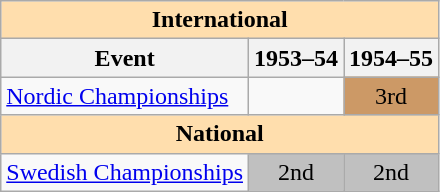<table class="wikitable" style="text-align:center">
<tr>
<th style="background-color: #ffdead; " colspan=3 align=center>International</th>
</tr>
<tr>
<th>Event</th>
<th>1953–54</th>
<th>1954–55</th>
</tr>
<tr>
<td align=left><a href='#'>Nordic Championships</a></td>
<td></td>
<td bgcolor=cc9966>3rd</td>
</tr>
<tr>
<th style="background-color: #ffdead; " colspan=3 align=center>National</th>
</tr>
<tr>
<td align=left><a href='#'>Swedish Championships</a></td>
<td bgcolor=silver>2nd</td>
<td bgcolor=silver>2nd</td>
</tr>
</table>
